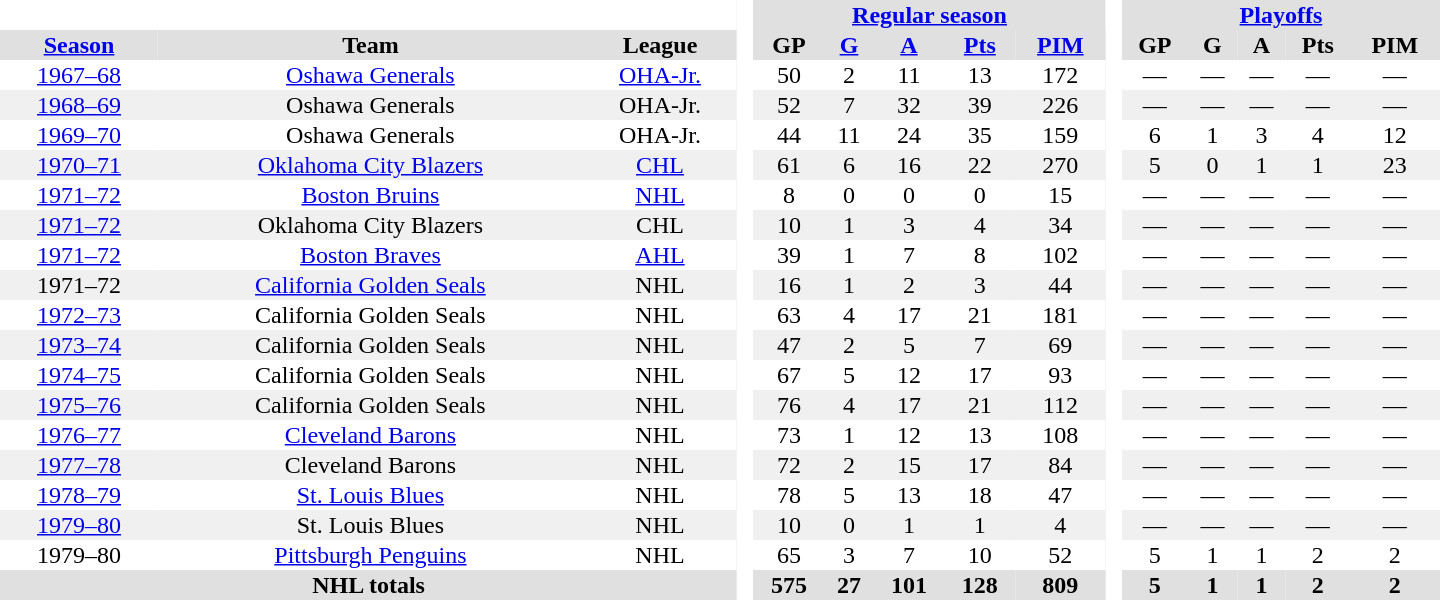<table border="0" cellpadding="1" cellspacing="0" style="text-align:center; width:60em">
<tr bgcolor="#e0e0e0">
<th colspan="3" bgcolor="#ffffff"> </th>
<th rowspan="99" bgcolor="#ffffff"> </th>
<th colspan="5"><a href='#'>Regular season</a></th>
<th rowspan="99" bgcolor="#ffffff"> </th>
<th colspan="5"><a href='#'>Playoffs</a></th>
</tr>
<tr bgcolor="#e0e0e0">
<th><a href='#'>Season</a></th>
<th>Team</th>
<th>League</th>
<th>GP</th>
<th><a href='#'>G</a></th>
<th><a href='#'>A</a></th>
<th><a href='#'>Pts</a></th>
<th><a href='#'>PIM</a></th>
<th>GP</th>
<th>G</th>
<th>A</th>
<th>Pts</th>
<th>PIM</th>
</tr>
<tr>
<td><a href='#'>1967–68</a></td>
<td><a href='#'>Oshawa Generals</a></td>
<td><a href='#'>OHA-Jr.</a></td>
<td>50</td>
<td>2</td>
<td>11</td>
<td>13</td>
<td>172</td>
<td>—</td>
<td>—</td>
<td>—</td>
<td>—</td>
<td>—</td>
</tr>
<tr bgcolor="#f0f0f0">
<td><a href='#'>1968–69</a></td>
<td>Oshawa Generals</td>
<td>OHA-Jr.</td>
<td>52</td>
<td>7</td>
<td>32</td>
<td>39</td>
<td>226</td>
<td>—</td>
<td>—</td>
<td>—</td>
<td>—</td>
<td>—</td>
</tr>
<tr>
<td><a href='#'>1969–70</a></td>
<td>Oshawa Generals</td>
<td>OHA-Jr.</td>
<td>44</td>
<td>11</td>
<td>24</td>
<td>35</td>
<td>159</td>
<td>6</td>
<td>1</td>
<td>3</td>
<td>4</td>
<td>12</td>
</tr>
<tr bgcolor="#f0f0f0">
<td><a href='#'>1970–71</a></td>
<td><a href='#'>Oklahoma City Blazers</a></td>
<td><a href='#'>CHL</a></td>
<td>61</td>
<td>6</td>
<td>16</td>
<td>22</td>
<td>270</td>
<td>5</td>
<td>0</td>
<td>1</td>
<td>1</td>
<td>23</td>
</tr>
<tr>
<td><a href='#'>1971–72</a></td>
<td><a href='#'>Boston Bruins</a></td>
<td><a href='#'>NHL</a></td>
<td>8</td>
<td>0</td>
<td>0</td>
<td>0</td>
<td>15</td>
<td>—</td>
<td>—</td>
<td>—</td>
<td>—</td>
<td>—</td>
</tr>
<tr bgcolor="#f0f0f0">
<td><a href='#'>1971–72</a></td>
<td>Oklahoma City Blazers</td>
<td>CHL</td>
<td>10</td>
<td>1</td>
<td>3</td>
<td>4</td>
<td>34</td>
<td>—</td>
<td>—</td>
<td>—</td>
<td>—</td>
<td>—</td>
</tr>
<tr>
<td><a href='#'>1971–72</a></td>
<td><a href='#'>Boston Braves</a></td>
<td><a href='#'>AHL</a></td>
<td>39</td>
<td>1</td>
<td>7</td>
<td>8</td>
<td>102</td>
<td>—</td>
<td>—</td>
<td>—</td>
<td>—</td>
<td>—</td>
</tr>
<tr bgcolor="#f0f0f0">
<td>1971–72</td>
<td><a href='#'>California Golden Seals</a></td>
<td>NHL</td>
<td>16</td>
<td>1</td>
<td>2</td>
<td>3</td>
<td>44</td>
<td>—</td>
<td>—</td>
<td>—</td>
<td>—</td>
<td>—</td>
</tr>
<tr>
<td><a href='#'>1972–73</a></td>
<td>California Golden Seals</td>
<td>NHL</td>
<td>63</td>
<td>4</td>
<td>17</td>
<td>21</td>
<td>181</td>
<td>—</td>
<td>—</td>
<td>—</td>
<td>—</td>
<td>—</td>
</tr>
<tr bgcolor="#f0f0f0">
<td><a href='#'>1973–74</a></td>
<td>California Golden Seals</td>
<td>NHL</td>
<td>47</td>
<td>2</td>
<td>5</td>
<td>7</td>
<td>69</td>
<td>—</td>
<td>—</td>
<td>—</td>
<td>—</td>
<td>—</td>
</tr>
<tr>
<td><a href='#'>1974–75</a></td>
<td>California Golden Seals</td>
<td>NHL</td>
<td>67</td>
<td>5</td>
<td>12</td>
<td>17</td>
<td>93</td>
<td>—</td>
<td>—</td>
<td>—</td>
<td>—</td>
<td>—</td>
</tr>
<tr bgcolor="#f0f0f0">
<td><a href='#'>1975–76</a></td>
<td>California Golden Seals</td>
<td>NHL</td>
<td>76</td>
<td>4</td>
<td>17</td>
<td>21</td>
<td>112</td>
<td>—</td>
<td>—</td>
<td>—</td>
<td>—</td>
<td>—</td>
</tr>
<tr>
<td><a href='#'>1976–77</a></td>
<td><a href='#'>Cleveland Barons</a></td>
<td>NHL</td>
<td>73</td>
<td>1</td>
<td>12</td>
<td>13</td>
<td>108</td>
<td>—</td>
<td>—</td>
<td>—</td>
<td>—</td>
<td>—</td>
</tr>
<tr bgcolor="#f0f0f0">
<td><a href='#'>1977–78</a></td>
<td>Cleveland Barons</td>
<td>NHL</td>
<td>72</td>
<td>2</td>
<td>15</td>
<td>17</td>
<td>84</td>
<td>—</td>
<td>—</td>
<td>—</td>
<td>—</td>
<td>—</td>
</tr>
<tr>
<td><a href='#'>1978–79</a></td>
<td><a href='#'>St. Louis Blues</a></td>
<td>NHL</td>
<td>78</td>
<td>5</td>
<td>13</td>
<td>18</td>
<td>47</td>
<td>—</td>
<td>—</td>
<td>—</td>
<td>—</td>
<td>—</td>
</tr>
<tr bgcolor="#f0f0f0">
<td><a href='#'>1979–80</a></td>
<td>St. Louis Blues</td>
<td>NHL</td>
<td>10</td>
<td>0</td>
<td>1</td>
<td>1</td>
<td>4</td>
<td>—</td>
<td>—</td>
<td>—</td>
<td>—</td>
<td>—</td>
</tr>
<tr>
<td>1979–80</td>
<td><a href='#'>Pittsburgh Penguins</a></td>
<td>NHL</td>
<td>65</td>
<td>3</td>
<td>7</td>
<td>10</td>
<td>52</td>
<td>5</td>
<td>1</td>
<td>1</td>
<td>2</td>
<td>2</td>
</tr>
<tr bgcolor="#e0e0e0">
<th colspan="3">NHL totals</th>
<th>575</th>
<th>27</th>
<th>101</th>
<th>128</th>
<th>809</th>
<th>5</th>
<th>1</th>
<th>1</th>
<th>2</th>
<th>2</th>
</tr>
</table>
